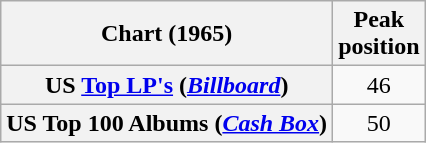<table class="wikitable sortable plainrowheaders" style="text-align:center">
<tr>
<th scope="col">Chart (1965)</th>
<th scope="col">Peak<br>position</th>
</tr>
<tr>
<th scope="row">US <a href='#'>Top LP's</a> (<em><a href='#'>Billboard</a></em>)</th>
<td>46</td>
</tr>
<tr>
<th scope="row">US Top 100 Albums (<em><a href='#'>Cash Box</a></em>)</th>
<td>50</td>
</tr>
</table>
